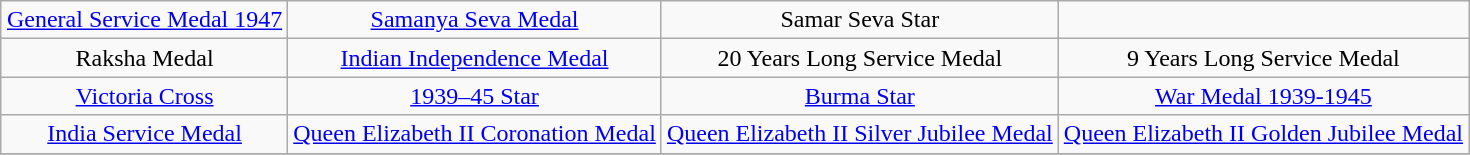<table class="wikitable" style="margin:1em auto; text-align:center;">
<tr>
<td><a href='#'>General Service Medal 1947</a></td>
<td><a href='#'>Samanya Seva Medal</a></td>
<td>Samar Seva Star</td>
</tr>
<tr>
<td>Raksha Medal</td>
<td><a href='#'>Indian Independence Medal</a></td>
<td>20 Years Long Service Medal</td>
<td>9 Years Long Service Medal</td>
</tr>
<tr>
<td><a href='#'>Victoria Cross</a></td>
<td><a href='#'>1939–45 Star</a></td>
<td><a href='#'>Burma Star</a></td>
<td><a href='#'>War Medal 1939-1945</a></td>
</tr>
<tr>
<td><a href='#'>India Service Medal</a></td>
<td><a href='#'>Queen Elizabeth II Coronation Medal</a></td>
<td><a href='#'>Queen Elizabeth II Silver Jubilee Medal</a></td>
<td><a href='#'>Queen Elizabeth II Golden Jubilee Medal</a></td>
</tr>
<tr>
</tr>
</table>
